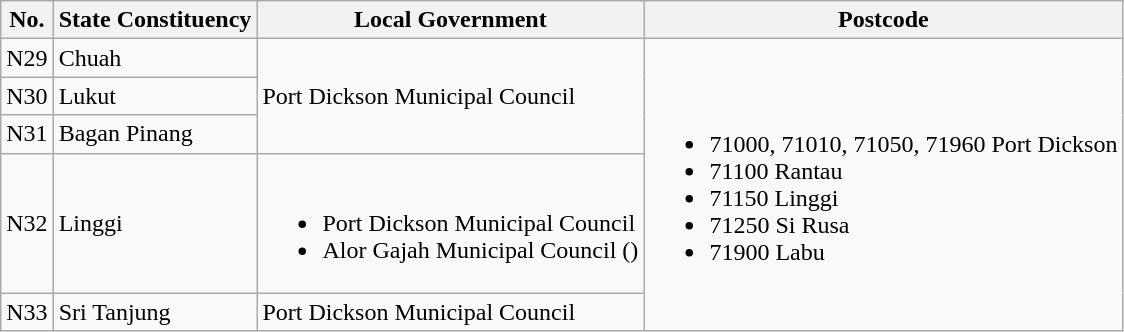<table class="wikitable">
<tr>
<th>No.</th>
<th>State Constituency</th>
<th>Local Government</th>
<th>Postcode</th>
</tr>
<tr>
<td>N29</td>
<td>Chuah</td>
<td rowspan="3">Port Dickson Municipal Council</td>
<td rowspan="5"><br><ul><li>71000, 71010, 71050, 71960 Port Dickson</li><li>71100 Rantau</li><li>71150 Linggi</li><li>71250 Si Rusa</li><li>71900 Labu</li></ul></td>
</tr>
<tr>
<td>N30</td>
<td>Lukut</td>
</tr>
<tr>
<td>N31</td>
<td>Bagan Pinang</td>
</tr>
<tr>
<td>N32</td>
<td>Linggi</td>
<td><br><ul><li>Port Dickson Municipal Council</li><li>Alor Gajah Municipal Council ()</li></ul></td>
</tr>
<tr>
<td>N33</td>
<td>Sri Tanjung</td>
<td>Port Dickson Municipal Council</td>
</tr>
</table>
